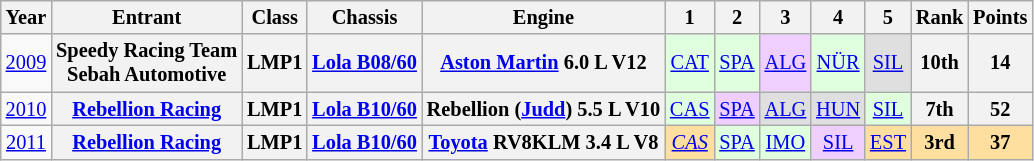<table class="wikitable" style="text-align:center; font-size:85%">
<tr>
<th>Year</th>
<th>Entrant</th>
<th>Class</th>
<th>Chassis</th>
<th>Engine</th>
<th>1</th>
<th>2</th>
<th>3</th>
<th>4</th>
<th>5</th>
<th>Rank</th>
<th>Points</th>
</tr>
<tr>
<td><a href='#'>2009</a></td>
<th nowrap>Speedy Racing Team<br>Sebah Automotive</th>
<th>LMP1</th>
<th nowrap><a href='#'>Lola B08/60</a></th>
<th nowrap><a href='#'>Aston Martin</a> 6.0 L V12</th>
<td style="background:#DFFFDF;"><a href='#'>CAT</a><br></td>
<td style="background:#DFFFDF;"><a href='#'>SPA</a><br></td>
<td style="background:#EFCFFF;"><a href='#'>ALG</a><br></td>
<td style="background:#DFFFDF;"><a href='#'>NÜR</a><br></td>
<td style="background:#DFDFDF;"><a href='#'>SIL</a><br></td>
<th>10th</th>
<th>14</th>
</tr>
<tr>
<td><a href='#'>2010</a></td>
<th nowrap><a href='#'>Rebellion Racing</a></th>
<th>LMP1</th>
<th nowrap><a href='#'>Lola B10/60</a></th>
<th nowrap>Rebellion (<a href='#'>Judd</a>) 5.5 L V10</th>
<td style="background:#DFFFDF;"><a href='#'>CAS</a><br></td>
<td style="background:#EFCFFF;"><a href='#'>SPA</a><br></td>
<td style="background:#DFDFDF;"><a href='#'>ALG</a><br></td>
<td style="background:#DFDFDF;"><a href='#'>HUN</a><br></td>
<td style="background:#DFFFDF;"><a href='#'>SIL</a><br></td>
<th>7th</th>
<th>52</th>
</tr>
<tr>
<td><a href='#'>2011</a></td>
<th nowrap><a href='#'>Rebellion Racing</a></th>
<th>LMP1</th>
<th nowrap><a href='#'>Lola B10/60</a></th>
<th nowrap><a href='#'>Toyota</a> RV8KLM 3.4 L V8</th>
<td style="background:#FFDF9F;"><em><a href='#'>CAS</a></em><br></td>
<td style="background:#DFFFDF;"><a href='#'>SPA</a><br></td>
<td style="background:#DFFFDF;"><a href='#'>IMO</a><br></td>
<td style="background:#EFCFFF;"><a href='#'>SIL</a><br></td>
<td style="background:#FFDF9F;"><a href='#'>EST</a><br></td>
<th style="background:#FFDF9F;">3rd</th>
<th style="background:#FFDF9F;">37</th>
</tr>
</table>
